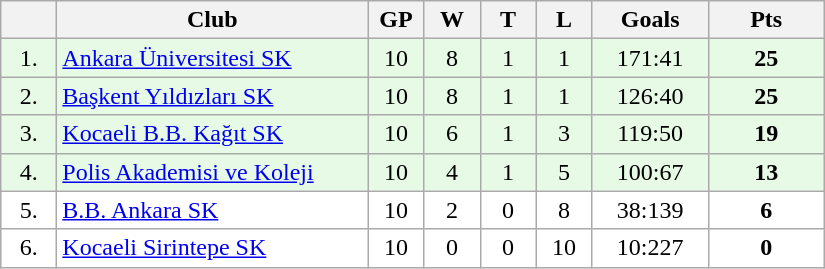<table class="wikitable">
<tr>
<th width="30"></th>
<th width="200">Club</th>
<th width="30">GP</th>
<th width="30">W</th>
<th width="30">T</th>
<th width="30">L</th>
<th width="70">Goals</th>
<th width="70">Pts</th>
</tr>
<tr bgcolor="#e6fae6" align="center">
<td>1.</td>
<td align="left"><a href='#'>Ankara Üniversitesi SK</a></td>
<td>10</td>
<td>8</td>
<td>1</td>
<td>1</td>
<td>171:41</td>
<td><strong>25</strong></td>
</tr>
<tr bgcolor="#e6fae6" align="center">
<td>2.</td>
<td align="left"><a href='#'>Başkent Yıldızları SK</a></td>
<td>10</td>
<td>8</td>
<td>1</td>
<td>1</td>
<td>126:40</td>
<td><strong>25</strong></td>
</tr>
<tr bgcolor="#e6fae6" align="center">
<td>3.</td>
<td align="left"><a href='#'>Kocaeli B.B. Kağıt SK</a></td>
<td>10</td>
<td>6</td>
<td>1</td>
<td>3</td>
<td>119:50</td>
<td><strong>19</strong></td>
</tr>
<tr bgcolor="#e6fae6" align="center">
<td>4.</td>
<td align="left"><a href='#'>Polis Akademisi ve Koleji</a></td>
<td>10</td>
<td>4</td>
<td>1</td>
<td>5</td>
<td>100:67</td>
<td><strong>13</strong></td>
</tr>
<tr bgcolor="#FFFFFF" align="center">
<td>5.</td>
<td align="left"><a href='#'>B.B. Ankara SK</a></td>
<td>10</td>
<td>2</td>
<td>0</td>
<td>8</td>
<td>38:139</td>
<td><strong>6</strong></td>
</tr>
<tr bgcolor="#FFFFFF" align="center">
<td>6.</td>
<td align="left"><a href='#'>Kocaeli Sirintepe SK</a></td>
<td>10</td>
<td>0</td>
<td>0</td>
<td>10</td>
<td>10:227</td>
<td><strong>0</strong></td>
</tr>
</table>
